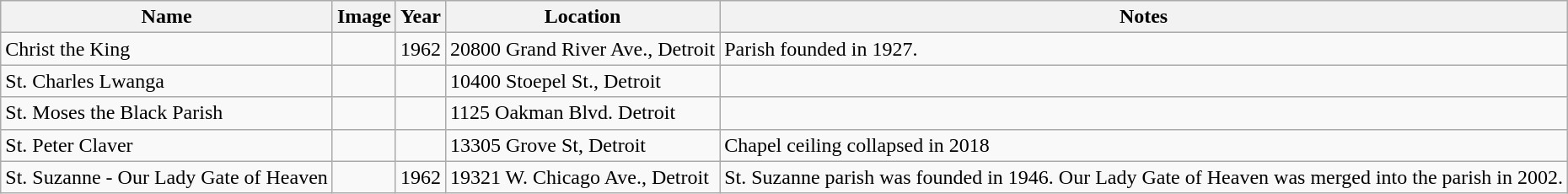<table class="wikitable sortable">
<tr>
<th>Name</th>
<th class="unsortable">Image</th>
<th>Year</th>
<th class="unsortable">Location</th>
<th class="unsortable">Notes</th>
</tr>
<tr>
<td>Christ the King</td>
<td></td>
<td>1962</td>
<td>20800 Grand River Ave., Detroit</td>
<td>Parish founded in 1927.</td>
</tr>
<tr>
<td>St. Charles Lwanga</td>
<td></td>
<td></td>
<td>10400 Stoepel St., Detroit</td>
<td></td>
</tr>
<tr>
<td>St. Moses the Black Parish</td>
<td></td>
<td></td>
<td>1125 Oakman Blvd. Detroit</td>
<td></td>
</tr>
<tr>
<td>St. Peter Claver</td>
<td></td>
<td></td>
<td>13305 Grove St, Detroit</td>
<td>Chapel ceiling collapsed in 2018</td>
</tr>
<tr>
<td>St. Suzanne - Our Lady Gate of Heaven</td>
<td></td>
<td>1962</td>
<td>19321 W. Chicago Ave., Detroit</td>
<td>St. Suzanne parish was founded in 1946. Our Lady Gate of Heaven was merged into the parish in 2002.</td>
</tr>
</table>
